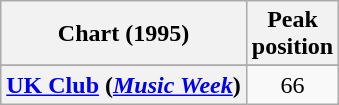<table class="wikitable sortable plainrowheaders" style="text-align:center">
<tr>
<th scope="col">Chart (1995)</th>
<th scope="col">Peak<br>position</th>
</tr>
<tr>
</tr>
<tr>
</tr>
<tr>
</tr>
<tr>
<th scope="row"><a href='#'>UK Club</a> (<em><a href='#'>Music Week</a></em>)</th>
<td align="center">66</td>
</tr>
</table>
